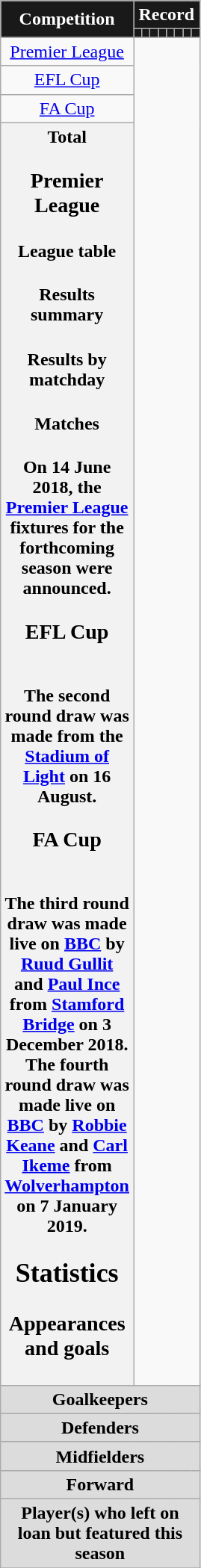<table class="wikitable" style="text-align: center">
<tr>
<th rowspan=2! style="background:#191919; color:white; width:0px;">Competition</th>
<th colspan=8! style="background:#191919; color:white; width:0px;">Record</th>
</tr>
<tr>
<th style="background:#191919; color:white; width:0px;"></th>
<th style="background:#191919; color:white; width:0px;"></th>
<th style="background:#191919; color:white; width:0px;"></th>
<th style="background:#191919; color:white; width:0px;"></th>
<th style="background:#191919; color:white; width:0px;"></th>
<th style="background:#191919; color:white; width:0px;"></th>
<th style="background:#191919; color:white; width:0px;"></th>
<th style="background:#191919; color:white; width:0px;"></th>
</tr>
<tr>
<td><a href='#'>Premier League</a><br></td>
</tr>
<tr>
<td><a href='#'>EFL Cup</a><br></td>
</tr>
<tr>
<td><a href='#'>FA Cup</a><br></td>
</tr>
<tr>
<th>Total<br>
<h3>Premier League</h3><h4>League table</h4><h4>Results summary</h4>
<h4>Results by matchday</h4><h4>Matches</h4>On 14 June 2018, the <a href='#'>Premier League</a> fixtures for the forthcoming season were announced.<br>




































<h3>EFL Cup</h3><br>The second round draw was made from the <a href='#'>Stadium of Light</a> on 16 August.<br><h3>FA Cup</h3><br>The third round draw was made live on <a href='#'>BBC</a> by <a href='#'>Ruud Gullit</a> and <a href='#'>Paul Ince</a> from <a href='#'>Stamford Bridge</a> on 3 December 2018. The fourth round draw was made live on <a href='#'>BBC</a> by <a href='#'>Robbie Keane</a> and <a href='#'>Carl Ikeme</a> from <a href='#'>Wolverhampton</a> on 7 January 2019.<br>

<h2>Statistics</h2><h3>Appearances and goals</h3></th>
</tr>
<tr>
<th colspan=14 style=background:#dcdcdc; text-align:center>Goalkeepers<br>


</th>
</tr>
<tr>
<th colspan=14 style=background:#dcdcdc; text-align:center>Defenders<br>







</th>
</tr>
<tr>
<th colspan=14 style=background:#dcdcdc; text-align:center>Midfielders<br>







</th>
</tr>
<tr>
<th colspan=14 style=background:#dcdcdc; text-align:center>Forward<br>


</th>
</tr>
<tr>
<th colspan=14 style=background:#dcdcdc; text-align:center>Player(s) who left on loan but featured this season<br>







</th>
</tr>
<tr>
</tr>
</table>
